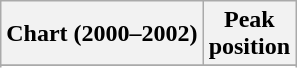<table class="wikitable sortable plainrowheaders" style="text-align:center">
<tr>
<th>Chart (2000–2002)</th>
<th>Peak<br>position</th>
</tr>
<tr>
</tr>
<tr>
</tr>
<tr>
</tr>
<tr>
</tr>
</table>
